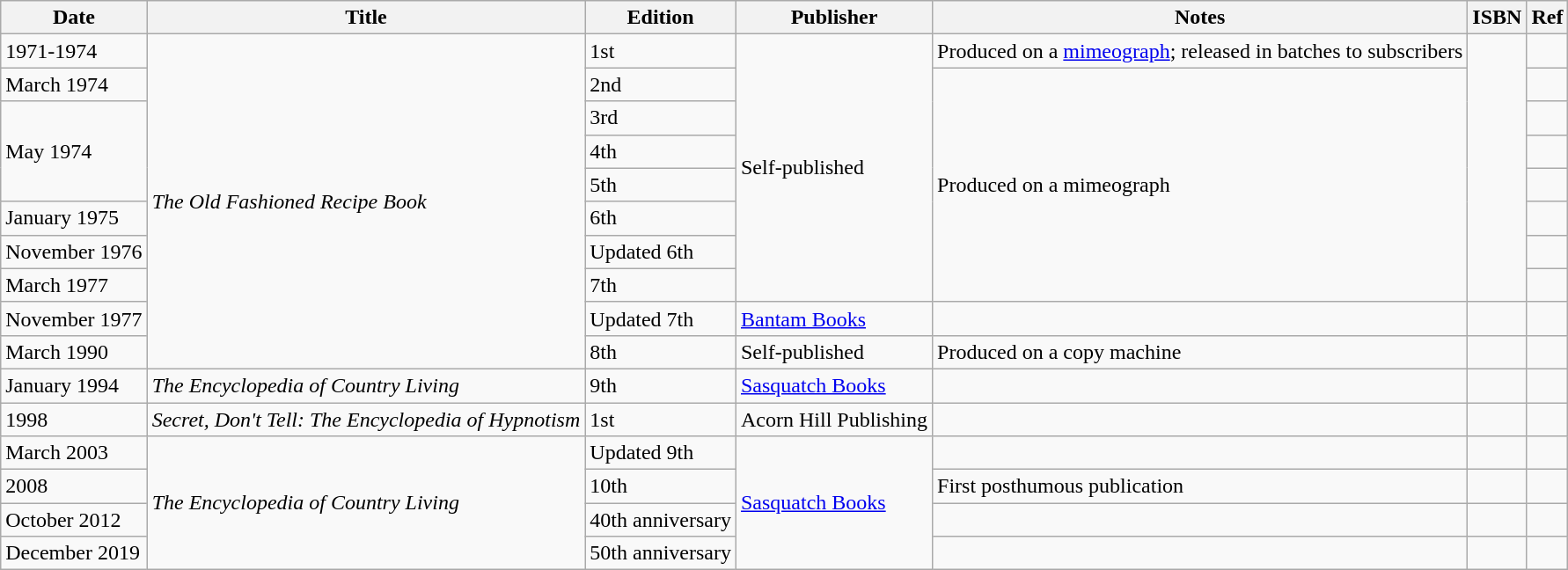<table class="wikitable sortable">
<tr>
<th>Date</th>
<th>Title</th>
<th>Edition</th>
<th>Publisher</th>
<th>Notes</th>
<th class="unsortable">ISBN</th>
<th class="unsortable">Ref</th>
</tr>
<tr>
<td>1971-1974</td>
<td rowspan="10"><em>The Old Fashioned Recipe Book</em></td>
<td>1st</td>
<td rowspan="8">Self-published</td>
<td>Produced on a <a href='#'>mimeograph</a>; released in batches to subscribers</td>
<td rowspan="8"></td>
<td></td>
</tr>
<tr>
<td>March 1974</td>
<td>2nd</td>
<td rowspan="7">Produced on a mimeograph</td>
<td></td>
</tr>
<tr>
<td rowspan="3">May 1974</td>
<td>3rd</td>
<td></td>
</tr>
<tr>
<td>4th</td>
<td></td>
</tr>
<tr>
<td>5th</td>
<td></td>
</tr>
<tr>
<td>January 1975</td>
<td>6th</td>
<td></td>
</tr>
<tr>
<td>November 1976</td>
<td>Updated 6th</td>
<td></td>
</tr>
<tr>
<td>March 1977</td>
<td>7th</td>
<td></td>
</tr>
<tr>
<td>November 1977</td>
<td>Updated 7th</td>
<td><a href='#'>Bantam Books</a></td>
<td></td>
<td></td>
<td></td>
</tr>
<tr>
<td>March 1990</td>
<td>8th</td>
<td>Self-published</td>
<td>Produced on a copy machine</td>
<td></td>
<td></td>
</tr>
<tr>
<td>January 1994</td>
<td><em>The Encyclopedia of Country Living</em></td>
<td>9th</td>
<td><a href='#'>Sasquatch Books</a></td>
<td></td>
<td></td>
<td></td>
</tr>
<tr>
<td>1998</td>
<td><em>Secret, Don't Tell: The Encyclopedia of Hypnotism</em></td>
<td>1st</td>
<td>Acorn Hill Publishing</td>
<td></td>
<td></td>
<td></td>
</tr>
<tr>
<td>March 2003</td>
<td rowspan="4"><em>The Encyclopedia of Country Living</em></td>
<td>Updated 9th</td>
<td rowspan="4"><a href='#'>Sasquatch Books</a></td>
<td></td>
<td></td>
<td></td>
</tr>
<tr>
<td>2008</td>
<td>10th</td>
<td>First posthumous publication</td>
<td></td>
<td></td>
</tr>
<tr>
<td>October 2012</td>
<td>40th anniversary</td>
<td></td>
<td></td>
<td></td>
</tr>
<tr>
<td>December 2019</td>
<td>50th anniversary</td>
<td></td>
<td></td>
<td></td>
</tr>
</table>
